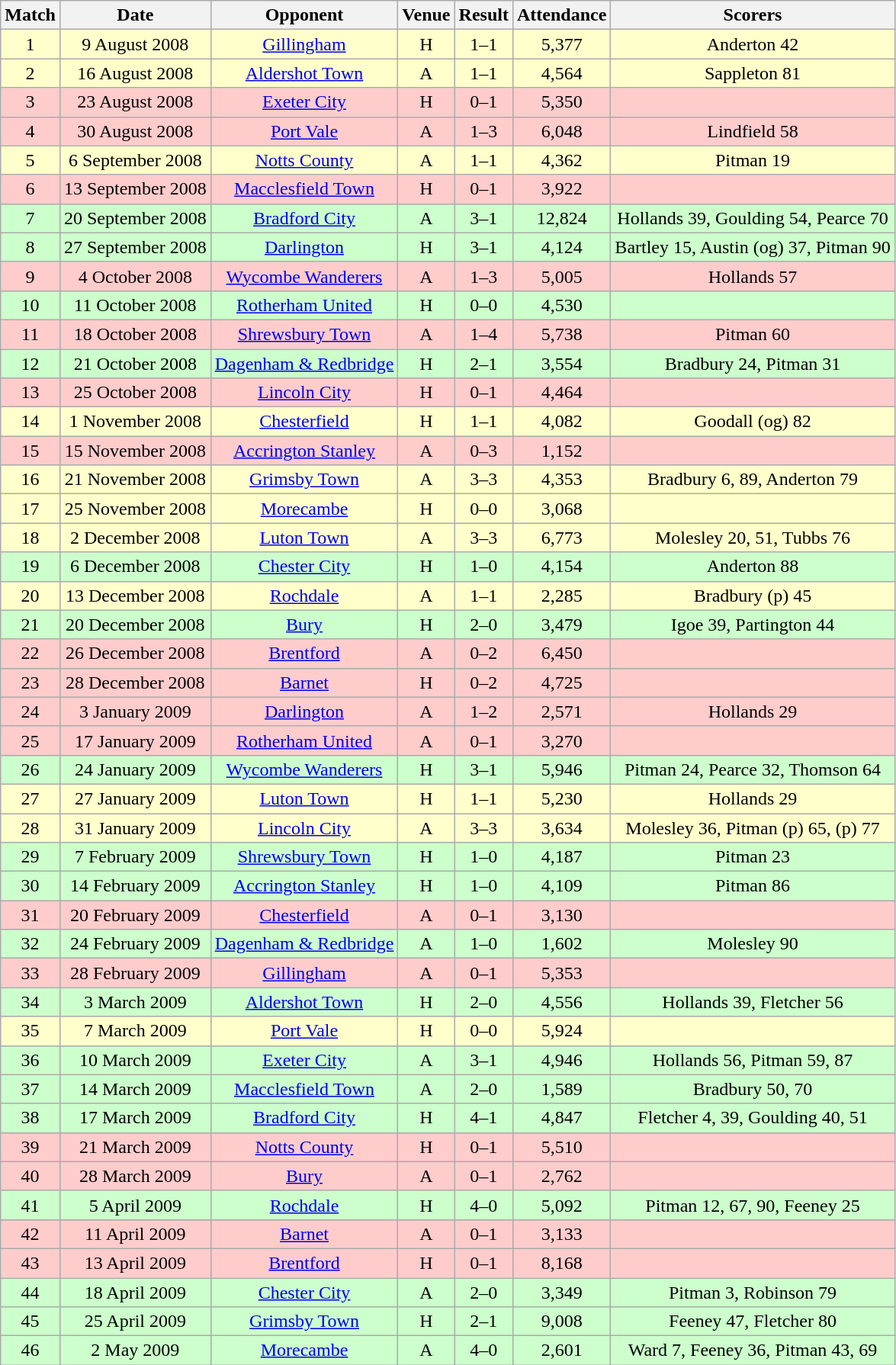<table class="wikitable" style="font-size:100%; text-align:center">
<tr>
<th>Match</th>
<th>Date</th>
<th>Opponent</th>
<th>Venue</th>
<th>Result</th>
<th>Attendance</th>
<th>Scorers</th>
</tr>
<tr style="background: #FFFFCC;">
<td>1</td>
<td>9 August 2008</td>
<td><a href='#'>Gillingham</a></td>
<td>H</td>
<td>1–1</td>
<td>5,377</td>
<td>Anderton 42</td>
</tr>
<tr style="background: #FFFFCC;">
<td>2</td>
<td>16 August 2008</td>
<td><a href='#'>Aldershot Town</a></td>
<td>A</td>
<td>1–1</td>
<td>4,564</td>
<td>Sappleton 81</td>
</tr>
<tr style="background: #FFCCCC;">
<td>3</td>
<td>23 August 2008</td>
<td><a href='#'>Exeter City</a></td>
<td>H</td>
<td>0–1</td>
<td>5,350</td>
<td></td>
</tr>
<tr style="background: #FFCCCC;">
<td>4</td>
<td>30 August 2008</td>
<td><a href='#'>Port Vale</a></td>
<td>A</td>
<td>1–3</td>
<td>6,048</td>
<td>Lindfield 58</td>
</tr>
<tr style="background: #FFFFCC;">
<td>5</td>
<td>6 September 2008</td>
<td><a href='#'>Notts County</a></td>
<td>A</td>
<td>1–1</td>
<td>4,362</td>
<td>Pitman 19</td>
</tr>
<tr style="background: #FFCCCC;">
<td>6</td>
<td>13 September 2008</td>
<td><a href='#'>Macclesfield Town</a></td>
<td>H</td>
<td>0–1</td>
<td>3,922</td>
<td></td>
</tr>
<tr style="background: #CCFFCC;">
<td>7</td>
<td>20 September 2008</td>
<td><a href='#'>Bradford City</a></td>
<td>A</td>
<td>3–1</td>
<td>12,824</td>
<td>Hollands 39, Goulding 54, Pearce 70</td>
</tr>
<tr style="background: #CCFFCC;">
<td>8</td>
<td>27 September 2008</td>
<td><a href='#'>Darlington</a></td>
<td>H</td>
<td>3–1</td>
<td>4,124</td>
<td>Bartley 15, Austin (og) 37, Pitman 90</td>
</tr>
<tr style="background: #FFCCCC;">
<td>9</td>
<td>4 October 2008</td>
<td><a href='#'>Wycombe Wanderers</a></td>
<td>A</td>
<td>1–3</td>
<td>5,005</td>
<td>Hollands 57</td>
</tr>
<tr style="background: #CCFFCC;">
<td>10</td>
<td>11 October 2008</td>
<td><a href='#'>Rotherham United</a></td>
<td>H</td>
<td>0–0</td>
<td>4,530</td>
<td></td>
</tr>
<tr style="background: #FFCCCC;">
<td>11</td>
<td>18 October 2008</td>
<td><a href='#'>Shrewsbury Town</a></td>
<td>A</td>
<td>1–4</td>
<td>5,738</td>
<td>Pitman 60</td>
</tr>
<tr style="background: #CCFFCC;">
<td>12</td>
<td>21 October 2008</td>
<td><a href='#'>Dagenham & Redbridge</a></td>
<td>H</td>
<td>2–1</td>
<td>3,554</td>
<td>Bradbury 24, Pitman 31</td>
</tr>
<tr style="background: #FFCCCC;">
<td>13</td>
<td>25 October 2008</td>
<td><a href='#'>Lincoln City</a></td>
<td>H</td>
<td>0–1</td>
<td>4,464</td>
<td></td>
</tr>
<tr style="background: #FFFFCC;">
<td>14</td>
<td>1 November 2008</td>
<td><a href='#'>Chesterfield</a></td>
<td>H</td>
<td>1–1</td>
<td>4,082</td>
<td>Goodall (og) 82</td>
</tr>
<tr style="background: #FFCCCC;">
<td>15</td>
<td>15 November 2008</td>
<td><a href='#'>Accrington Stanley</a></td>
<td>A</td>
<td>0–3</td>
<td>1,152</td>
<td></td>
</tr>
<tr style="background: #FFFFCC;">
<td>16</td>
<td>21 November 2008</td>
<td><a href='#'>Grimsby Town</a></td>
<td>A</td>
<td>3–3</td>
<td>4,353</td>
<td>Bradbury 6, 89, Anderton 79</td>
</tr>
<tr style="background: #FFFFCC;">
<td>17</td>
<td>25 November 2008</td>
<td><a href='#'>Morecambe</a></td>
<td>H</td>
<td>0–0</td>
<td>3,068</td>
<td></td>
</tr>
<tr style="background: #FFFFCC;">
<td>18</td>
<td>2 December 2008</td>
<td><a href='#'>Luton Town</a></td>
<td>A</td>
<td>3–3</td>
<td>6,773</td>
<td>Molesley 20, 51, Tubbs 76</td>
</tr>
<tr style="background: #CCFFCC;">
<td>19</td>
<td>6 December 2008</td>
<td><a href='#'>Chester City</a></td>
<td>H</td>
<td>1–0</td>
<td>4,154</td>
<td>Anderton 88</td>
</tr>
<tr style="background: #FFFFCC;">
<td>20</td>
<td>13 December 2008</td>
<td><a href='#'>Rochdale</a></td>
<td>A</td>
<td>1–1</td>
<td>2,285</td>
<td>Bradbury (p) 45</td>
</tr>
<tr style="background: #CCFFCC;">
<td>21</td>
<td>20 December 2008</td>
<td><a href='#'>Bury</a></td>
<td>H</td>
<td>2–0</td>
<td>3,479</td>
<td>Igoe 39, Partington 44</td>
</tr>
<tr style="background: #FFCCCC;">
<td>22</td>
<td>26 December 2008</td>
<td><a href='#'>Brentford</a></td>
<td>A</td>
<td>0–2</td>
<td>6,450</td>
<td></td>
</tr>
<tr style="background: #FFCCCC;">
<td>23</td>
<td>28 December 2008</td>
<td><a href='#'>Barnet</a></td>
<td>H</td>
<td>0–2</td>
<td>4,725</td>
<td></td>
</tr>
<tr style="background: #FFCCCC;">
<td>24</td>
<td>3 January 2009</td>
<td><a href='#'>Darlington</a></td>
<td>A</td>
<td>1–2</td>
<td>2,571</td>
<td>Hollands 29</td>
</tr>
<tr style="background: #FFCCCC;">
<td>25</td>
<td>17 January 2009</td>
<td><a href='#'>Rotherham United</a></td>
<td>A</td>
<td>0–1</td>
<td>3,270</td>
<td></td>
</tr>
<tr style="background: #CCFFCC;">
<td>26</td>
<td>24 January 2009</td>
<td><a href='#'>Wycombe Wanderers</a></td>
<td>H</td>
<td>3–1</td>
<td>5,946</td>
<td>Pitman 24, Pearce 32, Thomson 64</td>
</tr>
<tr style="background: #FFFFCC;">
<td>27</td>
<td>27 January 2009</td>
<td><a href='#'>Luton Town</a></td>
<td>H</td>
<td>1–1</td>
<td>5,230</td>
<td>Hollands 29</td>
</tr>
<tr style="background: #FFFFCC;">
<td>28</td>
<td>31 January 2009</td>
<td><a href='#'>Lincoln City</a></td>
<td>A</td>
<td>3–3</td>
<td>3,634</td>
<td>Molesley 36, Pitman (p) 65, (p) 77</td>
</tr>
<tr style="background: #CCFFCC;">
<td>29</td>
<td>7 February 2009</td>
<td><a href='#'>Shrewsbury Town</a></td>
<td>H</td>
<td>1–0</td>
<td>4,187</td>
<td>Pitman 23</td>
</tr>
<tr style="background: #CCFFCC;">
<td>30</td>
<td>14 February 2009</td>
<td><a href='#'>Accrington Stanley</a></td>
<td>H</td>
<td>1–0</td>
<td>4,109</td>
<td>Pitman 86</td>
</tr>
<tr style="background: #FFCCCC;">
<td>31</td>
<td>20 February 2009</td>
<td><a href='#'>Chesterfield</a></td>
<td>A</td>
<td>0–1</td>
<td>3,130</td>
<td></td>
</tr>
<tr style="background: #CCFFCC;">
<td>32</td>
<td>24 February 2009</td>
<td><a href='#'>Dagenham & Redbridge</a></td>
<td>A</td>
<td>1–0</td>
<td>1,602</td>
<td>Molesley 90</td>
</tr>
<tr style="background: #FFCCCC;">
<td>33</td>
<td>28 February 2009</td>
<td><a href='#'>Gillingham</a></td>
<td>A</td>
<td>0–1</td>
<td>5,353</td>
<td></td>
</tr>
<tr style="background: #CCFFCC;">
<td>34</td>
<td>3 March 2009</td>
<td><a href='#'>Aldershot Town</a></td>
<td>H</td>
<td>2–0</td>
<td>4,556</td>
<td>Hollands 39, Fletcher 56</td>
</tr>
<tr style="background: #FFFFCC;">
<td>35</td>
<td>7 March 2009</td>
<td><a href='#'>Port Vale</a></td>
<td>H</td>
<td>0–0</td>
<td>5,924</td>
<td></td>
</tr>
<tr style="background: #CCFFCC;">
<td>36</td>
<td>10 March 2009</td>
<td><a href='#'>Exeter City</a></td>
<td>A</td>
<td>3–1</td>
<td>4,946</td>
<td>Hollands 56, Pitman 59, 87</td>
</tr>
<tr style="background: #CCFFCC;">
<td>37</td>
<td>14 March 2009</td>
<td><a href='#'>Macclesfield Town</a></td>
<td>A</td>
<td>2–0</td>
<td>1,589</td>
<td>Bradbury 50, 70</td>
</tr>
<tr style="background: #CCFFCC;">
<td>38</td>
<td>17 March 2009</td>
<td><a href='#'>Bradford City</a></td>
<td>H</td>
<td>4–1</td>
<td>4,847</td>
<td>Fletcher 4, 39, Goulding 40, 51</td>
</tr>
<tr style="background: #FFCCCC;">
<td>39</td>
<td>21 March 2009</td>
<td><a href='#'>Notts County</a></td>
<td>H</td>
<td>0–1</td>
<td>5,510</td>
<td></td>
</tr>
<tr style="background: #FFCCCC;">
<td>40</td>
<td>28 March 2009</td>
<td><a href='#'>Bury</a></td>
<td>A</td>
<td>0–1</td>
<td>2,762</td>
<td></td>
</tr>
<tr style="background: #CCFFCC;">
<td>41</td>
<td>5 April 2009</td>
<td><a href='#'>Rochdale</a></td>
<td>H</td>
<td>4–0</td>
<td>5,092</td>
<td>Pitman 12, 67, 90, Feeney 25</td>
</tr>
<tr style="background: #FFCCCC;">
<td>42</td>
<td>11 April 2009</td>
<td><a href='#'>Barnet</a></td>
<td>A</td>
<td>0–1</td>
<td>3,133</td>
<td></td>
</tr>
<tr style="background: #FFCCCC;">
<td>43</td>
<td>13 April 2009</td>
<td><a href='#'>Brentford</a></td>
<td>H</td>
<td>0–1</td>
<td>8,168</td>
<td></td>
</tr>
<tr style="background: #CCFFCC;">
<td>44</td>
<td>18 April 2009</td>
<td><a href='#'>Chester City</a></td>
<td>A</td>
<td>2–0</td>
<td>3,349</td>
<td>Pitman 3, Robinson 79</td>
</tr>
<tr style="background: #CCFFCC;">
<td>45</td>
<td>25 April 2009</td>
<td><a href='#'>Grimsby Town</a></td>
<td>H</td>
<td>2–1</td>
<td>9,008</td>
<td>Feeney 47, Fletcher 80</td>
</tr>
<tr style="background: #CCFFCC;">
<td>46</td>
<td>2 May 2009</td>
<td><a href='#'>Morecambe</a></td>
<td>A</td>
<td>4–0</td>
<td>2,601</td>
<td>Ward 7, Feeney 36, Pitman 43, 69</td>
</tr>
</table>
